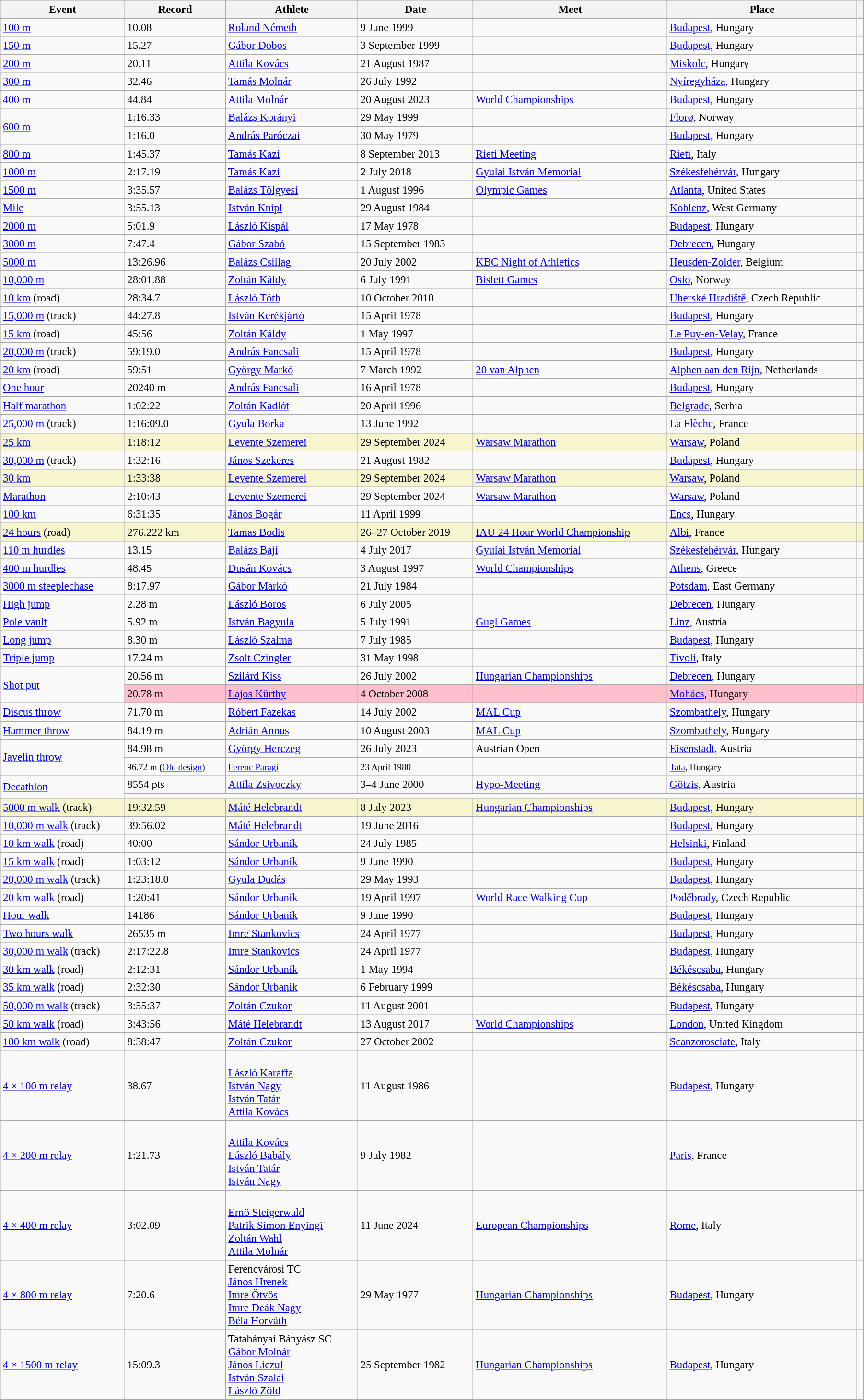<table class="wikitable" style="font-size:95%; width: 95%;">
<tr>
<th>Event</th>
<th>Record</th>
<th>Athlete</th>
<th>Date</th>
<th>Meet</th>
<th>Place</th>
<th></th>
</tr>
<tr>
<td><a href='#'>100 m</a></td>
<td>10.08 </td>
<td><a href='#'>Roland Németh</a></td>
<td>9 June 1999</td>
<td></td>
<td><a href='#'>Budapest</a>, Hungary</td>
<td></td>
</tr>
<tr>
<td><a href='#'>150 m</a></td>
<td>15.27</td>
<td><a href='#'>Gábor Dobos</a></td>
<td>3 September 1999</td>
<td></td>
<td><a href='#'>Budapest</a>, Hungary</td>
<td></td>
</tr>
<tr>
<td><a href='#'>200 m</a></td>
<td>20.11 </td>
<td><a href='#'>Attila Kovács</a></td>
<td>21 August 1987</td>
<td></td>
<td><a href='#'>Miskolc</a>, Hungary</td>
<td></td>
</tr>
<tr>
<td><a href='#'>300 m</a></td>
<td>32.46</td>
<td><a href='#'>Tamás Molnár</a></td>
<td>26 July 1992</td>
<td></td>
<td><a href='#'>Nyíregyháza</a>, Hungary</td>
<td></td>
</tr>
<tr>
<td><a href='#'>400 m</a></td>
<td>44.84</td>
<td><a href='#'>Attila Molnár</a></td>
<td>20 August 2023</td>
<td><a href='#'>World Championships</a></td>
<td><a href='#'>Budapest</a>, Hungary</td>
<td></td>
</tr>
<tr>
<td rowspan=2><a href='#'>600 m</a></td>
<td>1:16.33</td>
<td><a href='#'>Balázs Korányi</a></td>
<td>29 May 1999</td>
<td></td>
<td><a href='#'>Florø</a>, Norway</td>
<td></td>
</tr>
<tr>
<td>1:16.0 </td>
<td><a href='#'>András Paróczai</a></td>
<td>30 May 1979</td>
<td></td>
<td><a href='#'>Budapest</a>, Hungary</td>
<td></td>
</tr>
<tr>
<td><a href='#'>800 m</a></td>
<td>1:45.37</td>
<td><a href='#'>Tamás Kazi</a></td>
<td>8 September 2013</td>
<td><a href='#'>Rieti Meeting</a></td>
<td><a href='#'>Rieti</a>, Italy</td>
<td></td>
</tr>
<tr>
<td><a href='#'>1000 m</a></td>
<td>2:17.19</td>
<td><a href='#'>Tamás Kazi</a></td>
<td>2 July 2018</td>
<td><a href='#'>Gyulai István Memorial</a></td>
<td><a href='#'>Székesfehérvár</a>, Hungary</td>
<td></td>
</tr>
<tr>
<td><a href='#'>1500 m</a></td>
<td>3:35.57</td>
<td><a href='#'>Balázs Tölgyesi</a></td>
<td>1 August 1996</td>
<td><a href='#'>Olympic Games</a></td>
<td><a href='#'>Atlanta</a>, United States</td>
<td></td>
</tr>
<tr>
<td><a href='#'>Mile</a></td>
<td>3:55.13</td>
<td><a href='#'>István Knipl</a></td>
<td>29 August 1984</td>
<td></td>
<td><a href='#'>Koblenz</a>, West Germany</td>
<td></td>
</tr>
<tr>
<td><a href='#'>2000 m</a></td>
<td>5:01.9 </td>
<td><a href='#'>László Kispál</a></td>
<td>17 May 1978</td>
<td></td>
<td><a href='#'>Budapest</a>, Hungary</td>
<td></td>
</tr>
<tr>
<td><a href='#'>3000 m</a></td>
<td>7:47.4 </td>
<td><a href='#'>Gábor Szabó</a></td>
<td>15 September 1983</td>
<td></td>
<td><a href='#'>Debrecen</a>, Hungary</td>
<td></td>
</tr>
<tr>
<td><a href='#'>5000 m</a></td>
<td>13:26.96</td>
<td><a href='#'>Balázs Csillag</a></td>
<td>20 July 2002</td>
<td><a href='#'>KBC Night of Athletics</a></td>
<td><a href='#'>Heusden-Zolder</a>, Belgium</td>
<td></td>
</tr>
<tr>
<td><a href='#'>10,000 m</a></td>
<td>28:01.88</td>
<td><a href='#'>Zoltán Káldy</a></td>
<td>6 July 1991</td>
<td><a href='#'>Bislett Games</a></td>
<td><a href='#'>Oslo</a>, Norway</td>
<td></td>
</tr>
<tr>
<td><a href='#'>10 km</a> (road)</td>
<td>28:34.7</td>
<td><a href='#'>László Tóth</a></td>
<td>10 October 2010</td>
<td></td>
<td><a href='#'>Uherské Hradiště</a>, Czech Republic</td>
<td></td>
</tr>
<tr>
<td><a href='#'>15,000 m</a> (track)</td>
<td>44:27.8</td>
<td><a href='#'>István Kerékjártó</a></td>
<td>15 April 1978</td>
<td></td>
<td><a href='#'>Budapest</a>, Hungary</td>
<td></td>
</tr>
<tr>
<td><a href='#'>15 km</a> (road)</td>
<td>45:56</td>
<td><a href='#'>Zoltán Káldy</a></td>
<td>1 May 1997</td>
<td></td>
<td><a href='#'>Le Puy-en-Velay</a>, France</td>
<td></td>
</tr>
<tr>
<td><a href='#'>20,000 m</a> (track)</td>
<td>59:19.0</td>
<td><a href='#'>András Fancsali</a></td>
<td>15 April 1978</td>
<td></td>
<td><a href='#'>Budapest</a>, Hungary</td>
<td></td>
</tr>
<tr>
<td><a href='#'>20 km</a> (road)</td>
<td>59:51</td>
<td><a href='#'>György Markó</a></td>
<td>7 March 1992</td>
<td><a href='#'>20 van Alphen</a></td>
<td><a href='#'>Alphen aan den Rijn</a>, Netherlands</td>
<td></td>
</tr>
<tr>
<td><a href='#'>One hour</a></td>
<td>20240 m</td>
<td><a href='#'>András Fancsali</a></td>
<td>16 April 1978</td>
<td></td>
<td><a href='#'>Budapest</a>, Hungary</td>
<td></td>
</tr>
<tr>
<td><a href='#'>Half marathon</a></td>
<td>1:02:22</td>
<td><a href='#'>Zoltán Kadlót</a></td>
<td>20 April 1996</td>
<td></td>
<td><a href='#'>Belgrade</a>, Serbia</td>
<td></td>
</tr>
<tr>
<td><a href='#'>25,000 m</a> (track)</td>
<td>1:16:09.0</td>
<td><a href='#'>Gyula Borka</a></td>
<td>13 June 1992</td>
<td></td>
<td><a href='#'>La Flèche</a>, France</td>
<td></td>
</tr>
<tr style="background:#f6F5CE;">
<td><a href='#'>25 km</a></td>
<td>1:18:12</td>
<td><a href='#'>Levente Szemerei</a></td>
<td>29 September 2024</td>
<td><a href='#'>Warsaw Marathon</a></td>
<td><a href='#'>Warsaw</a>, Poland</td>
<td></td>
</tr>
<tr>
<td><a href='#'>30,000 m</a> (track)</td>
<td>1:32:16</td>
<td><a href='#'>János Szekeres</a></td>
<td>21 August 1982</td>
<td></td>
<td><a href='#'>Budapest</a>, Hungary</td>
<td></td>
</tr>
<tr style="background:#f6F5CE;">
<td><a href='#'>30 km</a></td>
<td>1:33:38</td>
<td><a href='#'>Levente Szemerei</a></td>
<td>29 September 2024</td>
<td><a href='#'>Warsaw Marathon</a></td>
<td><a href='#'>Warsaw</a>, Poland</td>
<td></td>
</tr>
<tr>
<td><a href='#'>Marathon</a></td>
<td>2:10:43</td>
<td><a href='#'>Levente Szemerei</a></td>
<td>29 September 2024</td>
<td><a href='#'>Warsaw Marathon</a></td>
<td><a href='#'>Warsaw</a>, Poland</td>
<td></td>
</tr>
<tr>
<td><a href='#'>100 km</a></td>
<td>6:31:35</td>
<td><a href='#'>János Bogár</a></td>
<td>11 April 1999</td>
<td></td>
<td><a href='#'>Encs</a>, Hungary</td>
<td></td>
</tr>
<tr style="background:#f6F5CE;">
<td><a href='#'>24 hours</a> (road)</td>
<td>276.222 km</td>
<td><a href='#'>Tamas Bodis</a></td>
<td>26–27 October 2019</td>
<td><a href='#'>IAU 24 Hour World Championship</a></td>
<td><a href='#'>Albi</a>, France</td>
<td></td>
</tr>
<tr>
<td><a href='#'>110 m hurdles</a></td>
<td>13.15 </td>
<td><a href='#'>Balázs Baji</a></td>
<td>4 July 2017</td>
<td><a href='#'>Gyulai István Memorial</a></td>
<td><a href='#'>Székesfehérvár</a>, Hungary</td>
<td></td>
</tr>
<tr>
<td><a href='#'>400 m hurdles</a></td>
<td>48.45</td>
<td><a href='#'>Dusán Kovács</a></td>
<td>3 August 1997</td>
<td><a href='#'>World Championships</a></td>
<td><a href='#'>Athens</a>, Greece</td>
<td></td>
</tr>
<tr>
<td><a href='#'>3000 m steeplechase</a></td>
<td>8:17.97</td>
<td><a href='#'>Gábor Markó</a></td>
<td>21 July 1984</td>
<td></td>
<td><a href='#'>Potsdam</a>, East Germany</td>
<td></td>
</tr>
<tr>
<td><a href='#'>High jump</a></td>
<td>2.28 m</td>
<td><a href='#'>László Boros</a></td>
<td>6 July 2005</td>
<td></td>
<td><a href='#'>Debrecen</a>, Hungary</td>
<td></td>
</tr>
<tr>
<td><a href='#'>Pole vault</a></td>
<td>5.92 m</td>
<td><a href='#'>István Bagyula</a></td>
<td>5 July 1991</td>
<td><a href='#'>Gugl Games</a></td>
<td><a href='#'>Linz</a>, Austria</td>
<td></td>
</tr>
<tr>
<td><a href='#'>Long jump</a></td>
<td>8.30 m</td>
<td><a href='#'>László Szalma</a></td>
<td>7 July 1985</td>
<td></td>
<td><a href='#'>Budapest</a>, Hungary</td>
<td></td>
</tr>
<tr>
<td><a href='#'>Triple jump</a></td>
<td>17.24 m</td>
<td><a href='#'>Zsolt Czingler</a></td>
<td>31 May 1998</td>
<td></td>
<td><a href='#'>Tivoli</a>, Italy</td>
<td></td>
</tr>
<tr>
<td rowspan=2><a href='#'>Shot put</a></td>
<td>20.56 m</td>
<td><a href='#'>Szilárd Kiss</a></td>
<td>26 July 2002</td>
<td><a href='#'>Hungarian Championships</a></td>
<td><a href='#'>Debrecen</a>, Hungary</td>
<td></td>
</tr>
<tr style="background:pink">
<td>20.78 m</td>
<td><a href='#'>Lajos Kürthy</a></td>
<td>4 October 2008</td>
<td></td>
<td><a href='#'>Mohács</a>, Hungary</td>
<td></td>
</tr>
<tr>
<td><a href='#'>Discus throw</a></td>
<td>71.70 m</td>
<td><a href='#'>Róbert Fazekas</a></td>
<td>14 July 2002</td>
<td><a href='#'>MAL Cup</a></td>
<td><a href='#'>Szombathely</a>, Hungary</td>
<td></td>
</tr>
<tr>
<td><a href='#'>Hammer throw</a></td>
<td>84.19 m</td>
<td><a href='#'>Adrián Annus</a></td>
<td>10 August 2003</td>
<td><a href='#'>MAL Cup</a></td>
<td><a href='#'>Szombathely</a>, Hungary</td>
<td></td>
</tr>
<tr>
<td rowspan=2><a href='#'>Javelin throw</a></td>
<td>84.98 m</td>
<td><a href='#'>György Herczeg</a></td>
<td>26 July 2023</td>
<td>Austrian Open</td>
<td><a href='#'>Eisenstadt</a>, Austria</td>
<td></td>
</tr>
<tr>
<td><small>96.72 m (<a href='#'>Old design</a>)</small></td>
<td><small><a href='#'>Ferenc Paragi</a></small></td>
<td><small>23 April 1980</small></td>
<td></td>
<td><small><a href='#'>Tata</a>, Hungary</small></td>
<td></td>
</tr>
<tr>
<td rowspan=2><a href='#'>Decathlon</a></td>
<td>8554 pts</td>
<td><a href='#'>Attila Zsivoczky</a></td>
<td>3–4 June 2000</td>
<td><a href='#'>Hypo-Meeting</a></td>
<td><a href='#'>Götzis</a>, Austria</td>
<td></td>
</tr>
<tr>
<td colspan=5></td>
<td></td>
</tr>
<tr style="background:#f6F5CE;">
<td><a href='#'>5000 m walk</a> (track)</td>
<td>19:32.59</td>
<td><a href='#'>Máté Helebrandt</a></td>
<td>8 July 2023</td>
<td><a href='#'>Hungarian Championships</a></td>
<td><a href='#'>Budapest</a>, Hungary</td>
<td></td>
</tr>
<tr>
<td><a href='#'>10,000 m walk</a> (track)</td>
<td>39:56.02</td>
<td><a href='#'>Máté Helebrandt</a></td>
<td>19 June 2016</td>
<td></td>
<td><a href='#'>Budapest</a>, Hungary</td>
<td></td>
</tr>
<tr>
<td><a href='#'>10 km walk</a> (road)</td>
<td>40:00</td>
<td><a href='#'>Sándor Urbanik</a></td>
<td>24 July 1985</td>
<td></td>
<td><a href='#'>Helsinki</a>, Finland</td>
<td></td>
</tr>
<tr>
<td><a href='#'>15 km walk</a> (road)</td>
<td>1:03:12</td>
<td><a href='#'>Sándor Urbanik</a></td>
<td>9 June 1990</td>
<td></td>
<td><a href='#'>Budapest</a>, Hungary</td>
<td></td>
</tr>
<tr>
<td><a href='#'>20,000 m walk</a> (track)</td>
<td>1:23:18.0</td>
<td><a href='#'>Gyula Dudás</a></td>
<td>29 May 1993</td>
<td></td>
<td><a href='#'>Budapest</a>, Hungary</td>
<td></td>
</tr>
<tr>
<td><a href='#'>20 km walk</a> (road)</td>
<td>1:20:41</td>
<td><a href='#'>Sándor Urbanik</a></td>
<td>19 April 1997</td>
<td><a href='#'>World Race Walking Cup</a></td>
<td><a href='#'>Poděbrady</a>, Czech Republic</td>
<td></td>
</tr>
<tr>
<td><a href='#'>Hour walk</a></td>
<td>14186</td>
<td><a href='#'>Sándor Urbanik</a></td>
<td>9 June 1990</td>
<td></td>
<td><a href='#'>Budapest</a>, Hungary</td>
<td></td>
</tr>
<tr>
<td><a href='#'>Two hours walk</a></td>
<td>26535 m</td>
<td><a href='#'>Imre Stankovics</a></td>
<td>24 April 1977</td>
<td></td>
<td><a href='#'>Budapest</a>, Hungary</td>
<td></td>
</tr>
<tr>
<td><a href='#'>30,000 m walk</a> (track)</td>
<td>2:17:22.8</td>
<td><a href='#'>Imre Stankovics</a></td>
<td>24 April 1977</td>
<td></td>
<td><a href='#'>Budapest</a>, Hungary</td>
<td></td>
</tr>
<tr>
<td><a href='#'>30 km walk</a> (road)</td>
<td>2:12:31</td>
<td><a href='#'>Sándor Urbanik</a></td>
<td>1 May 1994</td>
<td></td>
<td><a href='#'>Békéscsaba</a>, Hungary</td>
<td></td>
</tr>
<tr>
<td><a href='#'>35 km walk</a> (road)</td>
<td>2:32:30</td>
<td><a href='#'>Sándor Urbanik</a></td>
<td>6 February 1999</td>
<td></td>
<td><a href='#'>Békéscsaba</a>, Hungary</td>
<td></td>
</tr>
<tr>
<td><a href='#'>50,000 m walk</a> (track)</td>
<td>3:55:37</td>
<td><a href='#'>Zoltán Czukor</a></td>
<td>11 August 2001</td>
<td></td>
<td><a href='#'>Budapest</a>, Hungary</td>
<td></td>
</tr>
<tr>
<td><a href='#'>50 km walk</a> (road)</td>
<td>3:43:56</td>
<td><a href='#'>Máté Helebrandt</a></td>
<td>13 August 2017</td>
<td><a href='#'>World Championships</a></td>
<td><a href='#'>London</a>, United Kingdom</td>
<td></td>
</tr>
<tr>
<td><a href='#'>100 km walk</a> (road)</td>
<td>8:58:47</td>
<td><a href='#'>Zoltán Czukor</a></td>
<td>27 October 2002</td>
<td></td>
<td><a href='#'>Scanzorosciate</a>, Italy</td>
<td></td>
</tr>
<tr>
<td><a href='#'>4 × 100 m relay</a></td>
<td>38.67</td>
<td><br><a href='#'>László Karaffa</a><br><a href='#'>István Nagy</a><br><a href='#'>István Tatár</a><br><a href='#'>Attila Kovács</a></td>
<td>11 August 1986</td>
<td></td>
<td><a href='#'>Budapest</a>, Hungary</td>
<td></td>
</tr>
<tr>
<td><a href='#'>4 × 200 m relay</a></td>
<td>1:21.73</td>
<td><br><a href='#'>Attila Kovács</a><br><a href='#'>László Babály</a><br><a href='#'>István Tatár</a><br><a href='#'>István Nagy</a></td>
<td>9 July 1982</td>
<td></td>
<td><a href='#'>Paris</a>, France</td>
<td></td>
</tr>
<tr>
<td><a href='#'>4 × 400 m relay</a></td>
<td>3:02.09</td>
<td><br><a href='#'>Ernö Steigerwald</a><br><a href='#'>Patrik Simon Enyingi</a><br><a href='#'>Zoltán Wahl</a><br><a href='#'>Attila Molnár</a></td>
<td>11 June 2024</td>
<td><a href='#'>European Championships</a></td>
<td><a href='#'>Rome</a>, Italy</td>
<td></td>
</tr>
<tr>
<td><a href='#'>4 × 800 m relay</a></td>
<td>7:20.6 </td>
<td>Ferencvárosi TC<br><a href='#'>János Hrenek</a><br><a href='#'>Imre Ötvös</a><br><a href='#'>Imre Deák Nagy</a><br><a href='#'>Béla Horváth</a></td>
<td>29 May 1977</td>
<td><a href='#'>Hungarian Championships</a></td>
<td><a href='#'>Budapest</a>, Hungary</td>
<td></td>
</tr>
<tr>
<td><a href='#'>4 × 1500 m relay</a></td>
<td>15:09.3 </td>
<td>Tatabányai Bányász SC<br><a href='#'>Gábor Molnár</a><br><a href='#'>János Liczul</a><br><a href='#'>István Szalai</a><br><a href='#'>László Zöld</a></td>
<td>25 September 1982</td>
<td><a href='#'>Hungarian Championships</a></td>
<td><a href='#'>Budapest</a>, Hungary</td>
<td></td>
</tr>
</table>
